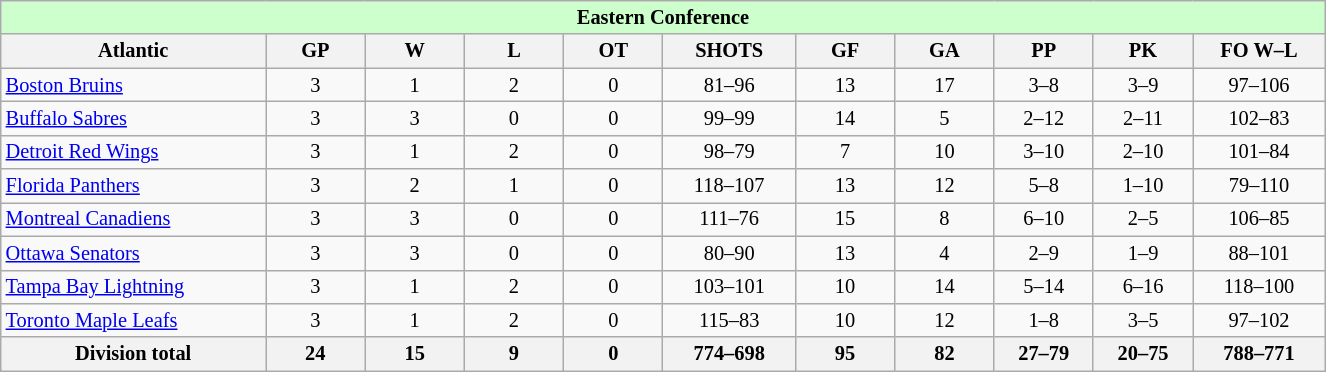<table class="wikitable" style="text-align:center; width:65em; font-size:85%;">
<tr style="background:#cfc; font-weight:bold;">
<td colspan=11>Eastern Conference</td>
</tr>
<tr>
<th width="20%">Atlantic</th>
<th width="7.5%">GP</th>
<th width="7.5%">W</th>
<th width="7.5%">L</th>
<th width="7.5%">OT</th>
<th width="10%">SHOTS</th>
<th width="7.5%">GF</th>
<th width="7.5%">GA</th>
<th width="7.5%">PP</th>
<th width="7.5%">PK</th>
<th width="10%">FO W–L</th>
</tr>
<tr>
<td align=left><a href='#'>Boston Bruins</a></td>
<td>3</td>
<td>1</td>
<td>2</td>
<td>0</td>
<td>81–96</td>
<td>13</td>
<td>17</td>
<td>3–8</td>
<td>3–9</td>
<td>97–106</td>
</tr>
<tr>
<td align=left><a href='#'>Buffalo Sabres</a></td>
<td>3</td>
<td>3</td>
<td>0</td>
<td>0</td>
<td>99–99</td>
<td>14</td>
<td>5</td>
<td>2–12</td>
<td>2–11</td>
<td>102–83</td>
</tr>
<tr>
<td align=left><a href='#'>Detroit Red Wings</a></td>
<td>3</td>
<td>1</td>
<td>2</td>
<td>0</td>
<td>98–79</td>
<td>7</td>
<td>10</td>
<td>3–10</td>
<td>2–10</td>
<td>101–84</td>
</tr>
<tr>
<td align=left><a href='#'>Florida Panthers</a></td>
<td>3</td>
<td>2</td>
<td>1</td>
<td>0</td>
<td>118–107</td>
<td>13</td>
<td>12</td>
<td>5–8</td>
<td>1–10</td>
<td>79–110</td>
</tr>
<tr>
<td align=left><a href='#'>Montreal Canadiens</a></td>
<td>3</td>
<td>3</td>
<td>0</td>
<td>0</td>
<td>111–76</td>
<td>15</td>
<td>8</td>
<td>6–10</td>
<td>2–5</td>
<td>106–85</td>
</tr>
<tr>
<td align=left><a href='#'>Ottawa Senators</a></td>
<td>3</td>
<td>3</td>
<td>0</td>
<td>0</td>
<td>80–90</td>
<td>13</td>
<td>4</td>
<td>2–9</td>
<td>1–9</td>
<td>88–101</td>
</tr>
<tr>
<td align=left><a href='#'>Tampa Bay Lightning</a></td>
<td>3</td>
<td>1</td>
<td>2</td>
<td>0</td>
<td>103–101</td>
<td>10</td>
<td>14</td>
<td>5–14</td>
<td>6–16</td>
<td>118–100</td>
</tr>
<tr>
<td align=left><a href='#'>Toronto Maple Leafs</a></td>
<td>3</td>
<td>1</td>
<td>2</td>
<td>0</td>
<td>115–83</td>
<td>10</td>
<td>12</td>
<td>1–8</td>
<td>3–5</td>
<td>97–102</td>
</tr>
<tr>
<th>Division total</th>
<th>24</th>
<th>15</th>
<th>9</th>
<th>0</th>
<th>774–698</th>
<th>95</th>
<th>82</th>
<th>27–79</th>
<th>20–75</th>
<th>788–771</th>
</tr>
</table>
